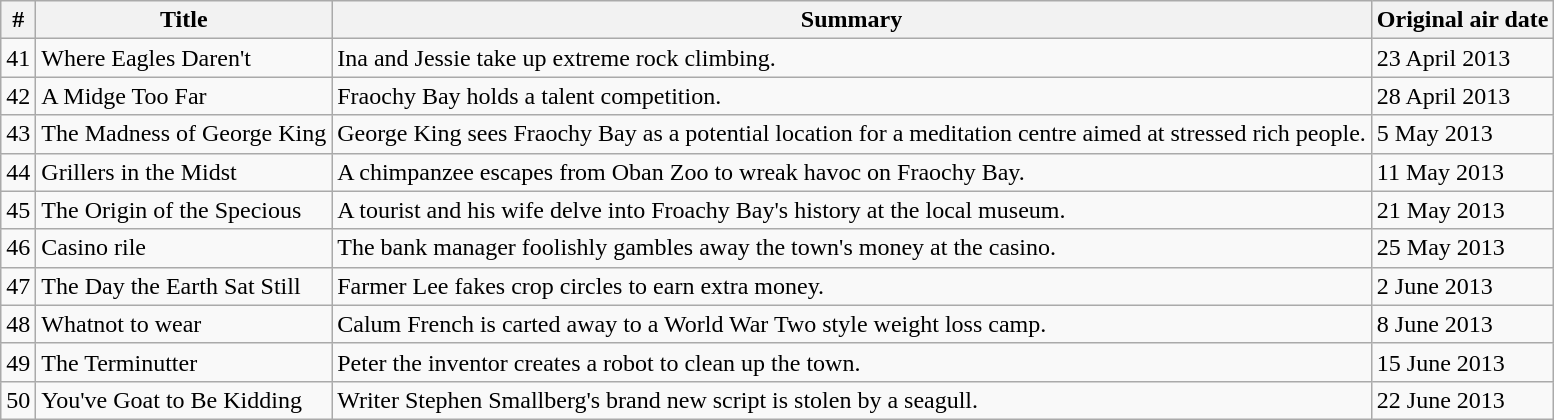<table class="wikitable">
<tr>
<th>#</th>
<th>Title</th>
<th>Summary</th>
<th>Original air date</th>
</tr>
<tr>
<td>41</td>
<td>Where Eagles Daren't</td>
<td>Ina and Jessie take up extreme rock climbing.</td>
<td>23 April 2013</td>
</tr>
<tr>
<td>42</td>
<td>A Midge Too Far</td>
<td>Fraochy Bay holds a talent competition.</td>
<td>28 April 2013</td>
</tr>
<tr>
<td>43</td>
<td>The Madness of George King</td>
<td>George King sees Fraochy Bay as a potential location for a meditation centre aimed at stressed rich people.</td>
<td>5 May 2013</td>
</tr>
<tr>
<td>44</td>
<td>Grillers in the Midst</td>
<td>A chimpanzee escapes from Oban Zoo to wreak havoc on Fraochy Bay.</td>
<td>11 May 2013</td>
</tr>
<tr>
<td>45</td>
<td>The Origin of the Specious</td>
<td>A tourist and his wife delve into Froachy Bay's history at the local museum.</td>
<td>21 May 2013</td>
</tr>
<tr>
<td>46</td>
<td>Casino rile</td>
<td>The bank manager foolishly gambles away the town's money at the casino.</td>
<td>25 May 2013</td>
</tr>
<tr>
<td>47</td>
<td>The Day the Earth Sat Still</td>
<td>Farmer Lee fakes crop circles to earn extra money.</td>
<td>2 June 2013</td>
</tr>
<tr>
<td>48</td>
<td>Whatnot to wear</td>
<td>Calum French is carted away to a World War Two style weight loss camp.</td>
<td>8 June 2013</td>
</tr>
<tr>
<td>49</td>
<td>The Terminutter</td>
<td>Peter the inventor creates a robot to clean up the town.</td>
<td>15 June 2013</td>
</tr>
<tr>
<td>50</td>
<td>You've Goat to Be Kidding</td>
<td>Writer Stephen Smallberg's brand new script is stolen by a seagull.</td>
<td>22 June 2013</td>
</tr>
</table>
